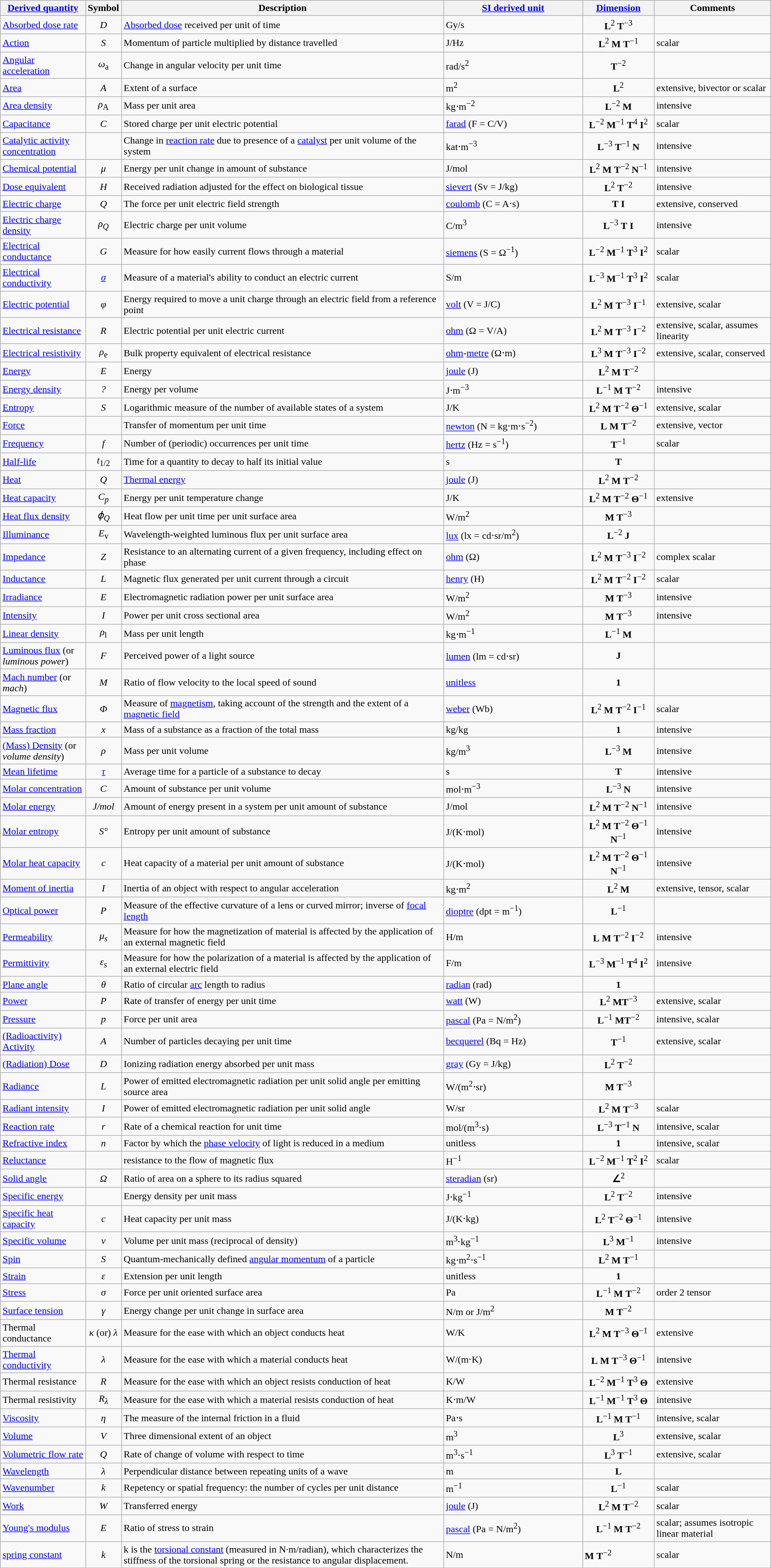<table class="wikitable sortable" style="width:100%;min-width:95ex;text-align:left" cellspacing="0" cellpadding="3" border="1" align="center">
<tr>
<th style="width:18ex"><a href='#'>Derived quantity</a></th>
<th style="width: 5ex">Symbol</th>
<th style="min-width:20ex">Description</th>
<th style="width:30ex"><a href='#'>SI derived unit</a></th>
<th style="width:15ex"><a href='#'>Dimension</a></th>
<th style="width:25ex">Comments</th>
</tr>
<tr>
<td><a href='#'>Absorbed dose rate</a></td>
<td style="text-align: center"><em>D</em></td>
<td><a href='#'>Absorbed dose</a> received per unit of time</td>
<td>Gy/s</td>
<td style="text-align: center"><strong>L</strong><sup>2</sup> <strong>T</strong><sup>−3</sup></td>
<td></td>
</tr>
<tr>
<td><a href='#'>Action</a></td>
<td style="text-align: center"><em>S</em></td>
<td>Momentum of particle multiplied by distance travelled</td>
<td>J/Hz</td>
<td style="text-align: center"><strong>L</strong><sup>2</sup> <strong>M</strong> <strong>T</strong><sup>−1</sup></td>
<td>scalar</td>
</tr>
<tr>
<td><a href='#'>Angular acceleration</a></td>
<td style="text-align: center"><em>ω</em><sub>a</sub></td>
<td>Change in angular velocity per unit time</td>
<td>rad/s<sup>2</sup></td>
<td style="text-align: center"><strong>T</strong><sup>−2</sup></td>
<td></td>
</tr>
<tr>
<td><a href='#'>Area</a></td>
<td style="text-align: center"><em>A</em></td>
<td>Extent of a surface</td>
<td>m<sup>2</sup></td>
<td style="text-align: center"><strong>L</strong><sup>2</sup></td>
<td>extensive, bivector or scalar</td>
</tr>
<tr>
<td><a href='#'>Area density</a></td>
<td style="text-align: center"><em>ρ</em><sub>A</sub></td>
<td>Mass per unit area</td>
<td>kg⋅m<sup>−2</sup></td>
<td style="text-align: center"><strong>L</strong><sup>−2</sup> <strong>M</strong></td>
<td>intensive</td>
</tr>
<tr>
<td><a href='#'>Capacitance</a></td>
<td style="text-align: center"><em>C</em></td>
<td>Stored charge per unit electric potential</td>
<td><a href='#'>farad</a> (F = C/V)</td>
<td style="text-align: center"><strong>L</strong><sup>−2</sup> <strong>M</strong><sup>−1</sup> <strong>T</strong><sup>4</sup> <strong>I</strong><sup>2</sup></td>
<td>scalar</td>
</tr>
<tr>
<td><a href='#'>Catalytic activity concentration</a></td>
<td></td>
<td>Change in <a href='#'>reaction rate</a> due to presence of a <a href='#'>catalyst</a> per unit volume of the system</td>
<td>kat⋅m<sup>−3</sup></td>
<td style="text-align: center"><strong>L</strong><sup>−3</sup> <strong>T</strong><sup>−1</sup> <strong>N</strong></td>
<td>intensive</td>
</tr>
<tr>
<td><a href='#'>Chemical potential</a></td>
<td style="text-align: center"><em>μ</em></td>
<td>Energy per unit change in amount of substance</td>
<td>J/mol</td>
<td style="text-align: center"><strong>L</strong><sup>2</sup> <strong>M</strong> <strong>T</strong><sup>−2</sup> <strong>N</strong><sup>−1</sup></td>
<td>intensive</td>
</tr>
<tr>
<td><a href='#'>Dose equivalent</a></td>
<td style="text-align: center"><em>H</em></td>
<td>Received radiation adjusted for the effect on biological tissue</td>
<td><a href='#'>sievert</a> (Sv = J/kg)</td>
<td style="text-align: center"><strong>L</strong><sup>2</sup> <strong>T</strong><sup>−2</sup></td>
<td>intensive</td>
</tr>
<tr>
<td><a href='#'>Electric charge</a></td>
<td style="text-align: center"><em>Q</em></td>
<td>The force per unit electric field strength</td>
<td><a href='#'>coulomb</a> (C = A⋅s)</td>
<td style="text-align: center"><strong>T</strong> <strong>I</strong></td>
<td>extensive, conserved</td>
</tr>
<tr>
<td><a href='#'>Electric charge density</a></td>
<td style="text-align: center"><em>ρ<sub>Q</sub></em></td>
<td>Electric charge per unit volume</td>
<td>C/m<sup>3</sup></td>
<td style="text-align: center"><strong>L</strong><sup>−3</sup> <strong>T</strong> <strong>I</strong></td>
<td>intensive</td>
</tr>
<tr>
<td><a href='#'>Electrical conductance</a></td>
<td style="text-align: center"><em>G</em></td>
<td>Measure for how easily current flows through a material</td>
<td><a href='#'>siemens</a> (S = Ω<sup>−1</sup>)</td>
<td style="text-align: center"><strong>L</strong><sup>−2</sup> <strong>M</strong><sup>−1</sup> <strong>T</strong><sup>3</sup> <strong>I</strong><sup>2</sup></td>
<td>scalar</td>
</tr>
<tr>
<td><a href='#'>Electrical conductivity</a></td>
<td style="text-align: center"><em><a href='#'>σ</a></em></td>
<td>Measure of a material's ability to conduct an electric current</td>
<td>S/m</td>
<td style="text-align: center"><strong>L</strong><sup>−3</sup> <strong>M</strong><sup>−1</sup> <strong>T</strong><sup>3</sup> <strong>I</strong><sup>2</sup></td>
<td>scalar</td>
</tr>
<tr>
<td><a href='#'>Electric potential</a></td>
<td style="text-align: center"><em>φ</em></td>
<td>Energy required to move a unit charge through an electric field from a reference point</td>
<td><a href='#'>volt</a> (V = J/C)</td>
<td style="text-align: center"><strong>L</strong><sup>2</sup> <strong>M</strong> <strong>T</strong><sup>−3</sup> <strong>I</strong><sup>−1</sup></td>
<td>extensive, scalar</td>
</tr>
<tr>
<td><a href='#'>Electrical resistance</a></td>
<td style="text-align: center"><em>R</em></td>
<td>Electric potential per unit electric current</td>
<td><a href='#'>ohm</a> (Ω = V/A)</td>
<td style="text-align: center"><strong>L</strong><sup>2</sup> <strong>M</strong> <strong>T</strong><sup>−3</sup> <strong>I</strong><sup>−2</sup></td>
<td>extensive, scalar, assumes linearity</td>
</tr>
<tr>
<td><a href='#'>Electrical resistivity</a></td>
<td style="text-align: center"><em>ρ</em><sub>e</sub></td>
<td>Bulk property equivalent of electrical resistance</td>
<td><a href='#'>ohm</a>-<a href='#'>metre</a> (Ω⋅m)</td>
<td style="text-align: center"><strong>L</strong><sup>3</sup> <strong>M</strong>  <strong>T</strong><sup>−3</sup> <strong>I</strong><sup>−2</sup></td>
<td>extensive, scalar, conserved</td>
</tr>
<tr>
<td><a href='#'>Energy</a></td>
<td style="text-align: center"><em>E</em></td>
<td>Energy</td>
<td><a href='#'>joule</a> (J)</td>
<td style="text-align: center"><strong>L</strong><sup>2</sup> <strong>M</strong> <strong>T</strong><sup>−2</sup></td>
<td></td>
</tr>
<tr>
<td><a href='#'>Energy density</a></td>
<td style="text-align: center"><em>?</em></td>
<td>Energy per volume</td>
<td>J⋅m<sup>−3</sup></td>
<td style="text-align: center"><strong>L</strong><sup>−1</sup> <strong>M</strong> <strong>T</strong><sup>−2</sup></td>
<td>intensive</td>
</tr>
<tr>
<td><a href='#'>Entropy</a></td>
<td style="text-align: center"><em>S</em></td>
<td>Logarithmic measure of the number of available states of a system</td>
<td>J/K</td>
<td style="text-align: center"><strong>L</strong><sup>2</sup> <strong>M</strong> <strong>T</strong><sup>−2</sup> <strong>Θ</strong><sup>−1</sup></td>
<td>extensive, scalar</td>
</tr>
<tr>
<td><a href='#'>Force</a></td>
<td style="text-align: center"></td>
<td>Transfer of momentum per unit time</td>
<td><a href='#'>newton</a> (N = kg⋅m⋅s<sup>−2</sup>)</td>
<td style="text-align: center"><strong>L</strong> <strong>M</strong> <strong>T</strong><sup>−2</sup></td>
<td>extensive, vector</td>
</tr>
<tr>
<td><a href='#'>Frequency</a></td>
<td style="text-align: center"><em>f</em></td>
<td>Number of (periodic) occurrences per unit time</td>
<td><a href='#'>hertz</a> (Hz = s<sup>−1</sup>)</td>
<td style="text-align: center"><strong>T</strong><sup>−1</sup></td>
<td>scalar</td>
</tr>
<tr>
<td><a href='#'>Half-life</a></td>
<td style="text-align: center"><em>t</em><sub>1/2</sub></td>
<td>Time for a quantity to decay to half its initial value</td>
<td>s</td>
<td style="text-align: center"><strong>T</strong></td>
<td></td>
</tr>
<tr>
<td><a href='#'>Heat</a></td>
<td style="text-align: center"><em>Q</em></td>
<td><a href='#'>Thermal energy</a></td>
<td><a href='#'>joule</a> (J)</td>
<td style="text-align: center"><strong>L</strong><sup>2</sup> <strong>M</strong> <strong>T</strong><sup>−2</sup></td>
<td></td>
</tr>
<tr>
<td><a href='#'>Heat capacity</a></td>
<td style="text-align: center"><em>C<sub>p</sub></em></td>
<td>Energy per unit temperature change</td>
<td>J/K</td>
<td style="text-align: center"><strong>L</strong><sup>2</sup> <strong>M</strong> <strong>T</strong><sup>−2</sup> <strong>Θ</strong><sup>−1</sup></td>
<td>extensive</td>
</tr>
<tr>
<td><a href='#'>Heat flux density</a></td>
<td style="text-align: center"><em>ϕ<sub>Q</sub></em></td>
<td>Heat flow per unit time per unit surface area</td>
<td>W/m<sup>2</sup></td>
<td style="text-align: center"><strong>M</strong> <strong>T</strong><sup>−3</sup></td>
<td></td>
</tr>
<tr>
<td><a href='#'>Illuminance</a></td>
<td style="text-align: center"><em>E</em><sub>v</sub></td>
<td>Wavelength-weighted luminous flux per unit surface area</td>
<td><a href='#'>lux</a> (lx = cd⋅sr/m<sup>2</sup>)</td>
<td style="text-align: center"><strong>L</strong><sup>−2</sup> <strong>J</strong></td>
<td></td>
</tr>
<tr>
<td><a href='#'>Impedance</a></td>
<td style="text-align: center"><em>Z</em></td>
<td>Resistance to an alternating current of a given frequency, including effect on phase</td>
<td><a href='#'>ohm</a> (Ω)</td>
<td style="text-align: center"><strong>L</strong><sup>2</sup> <strong>M</strong> <strong>T</strong><sup>−3</sup> <strong>I</strong><sup>−2</sup></td>
<td>complex scalar</td>
</tr>
<tr>
<td><a href='#'>Inductance</a></td>
<td style="text-align: center"><em>L</em></td>
<td>Magnetic flux generated per unit current through a circuit</td>
<td><a href='#'>henry</a> (H)</td>
<td style="text-align: center"><strong>L</strong><sup>2</sup> <strong>M</strong> <strong>T</strong><sup>−2</sup> <strong>I</strong><sup>−2</sup></td>
<td>scalar</td>
</tr>
<tr>
<td><a href='#'>Irradiance</a></td>
<td style="text-align: center"><em>E</em></td>
<td>Electromagnetic radiation power per unit surface area</td>
<td>W/m<sup>2</sup></td>
<td style="text-align: center"><strong>M</strong> <strong>T</strong><sup>−3</sup></td>
<td>intensive</td>
</tr>
<tr>
<td><a href='#'>Intensity</a></td>
<td style="text-align: center"><em>I</em></td>
<td>Power per unit cross sectional area</td>
<td>W/m<sup>2</sup></td>
<td style="text-align: center"><strong>M</strong> <strong>T</strong><sup>−3</sup></td>
<td>intensive</td>
</tr>
<tr>
<td><a href='#'>Linear density</a></td>
<td style="text-align: center"><em>ρ</em><sub>l</sub></td>
<td>Mass per unit length</td>
<td>kg⋅m<sup>−1</sup></td>
<td style="text-align: center"><strong>L</strong><sup>−1</sup> <strong>M</strong></td>
<td></td>
</tr>
<tr>
<td><a href='#'>Luminous flux</a> (or <em>luminous power</em>)</td>
<td style="text-align: center"><em>F</em></td>
<td>Perceived power of a light source</td>
<td><a href='#'>lumen</a> (lm = cd⋅sr)</td>
<td style="text-align: center"><strong>J</strong></td>
<td></td>
</tr>
<tr>
<td><a href='#'>Mach number</a> (or <em>mach</em>)</td>
<td style="text-align: center"><em>M</em></td>
<td>Ratio of flow velocity to the local speed of sound</td>
<td><a href='#'>unitless</a></td>
<td style="text-align: center"><strong>1</strong></td>
<td></td>
</tr>
<tr>
<td><a href='#'>Magnetic flux</a></td>
<td style="text-align: center"><em>Φ</em></td>
<td>Measure of <a href='#'>magnetism</a>, taking account of the strength and the extent of a <a href='#'>magnetic field</a></td>
<td><a href='#'>weber</a> (Wb)</td>
<td style="text-align: center"><strong>L</strong><sup>2</sup> <strong>M</strong> <strong>T</strong><sup>−2</sup> <strong>I</strong><sup>−1</sup></td>
<td>scalar</td>
</tr>
<tr>
<td><a href='#'>Mass fraction</a></td>
<td style="text-align: center"><em>x</em></td>
<td>Mass of a substance as a fraction of the total mass</td>
<td>kg/kg</td>
<td style="text-align: center"><strong>1</strong></td>
<td>intensive</td>
</tr>
<tr>
<td><a href='#'>(Mass) Density</a> (or <em>volume density</em>)</td>
<td style="text-align: center"><em>ρ</em></td>
<td>Mass per unit volume</td>
<td>kg/m<sup>3</sup></td>
<td style="text-align: center"><strong>L</strong><sup>−3</sup> <strong>M</strong></td>
<td>intensive</td>
</tr>
<tr>
<td><a href='#'>Mean lifetime</a></td>
<td style="text-align: center"><em><a href='#'>τ</a></em></td>
<td>Average time for a particle of a substance to decay</td>
<td>s</td>
<td style="text-align: center"><strong>T</strong></td>
<td>intensive</td>
</tr>
<tr>
<td><a href='#'>Molar concentration</a></td>
<td style="text-align: center"><em>C</em></td>
<td>Amount of substance per unit volume</td>
<td>mol⋅m<sup>−3</sup></td>
<td style="text-align: center"><strong>L</strong><sup>−3</sup> <strong>N</strong></td>
<td>intensive</td>
</tr>
<tr>
<td><a href='#'>Molar energy</a></td>
<td style="text-align: center"><em>J/mol</em></td>
<td>Amount of energy present in a system per unit amount of substance</td>
<td>J/mol</td>
<td style="text-align: center"><strong>L</strong><sup>2</sup> <strong>M</strong> <strong>T</strong><sup>−2</sup> <strong>N</strong><sup>−1</sup></td>
<td>intensive</td>
</tr>
<tr>
<td><a href='#'>Molar entropy</a></td>
<td style="text-align: center"><em>S°</em></td>
<td>Entropy per unit amount of substance</td>
<td>J/(K⋅mol)</td>
<td style="text-align: center"><strong>L</strong><sup>2</sup> <strong>M</strong> <strong>T</strong><sup>−2</sup> <strong>Θ</strong><sup>−1</sup> <strong>N</strong><sup>−1</sup></td>
<td>intensive</td>
</tr>
<tr>
<td><a href='#'>Molar heat capacity</a></td>
<td style="text-align: center"><em>c</em></td>
<td>Heat capacity of a material per unit amount of substance</td>
<td>J/(K⋅mol)</td>
<td style="text-align: center"><strong>L</strong><sup>2</sup> <strong>M</strong> <strong>T</strong><sup>−2</sup> <strong>Θ</strong><sup>−1</sup> <strong>N</strong><sup>−1</sup></td>
<td>intensive</td>
</tr>
<tr>
<td><a href='#'>Moment of inertia</a></td>
<td style="text-align: center"><em>I</em></td>
<td>Inertia of an object with respect to angular acceleration</td>
<td>kg⋅m<sup>2</sup></td>
<td style="text-align: center"><strong>L</strong><sup>2</sup> <strong>M</strong></td>
<td>extensive, tensor, scalar</td>
</tr>
<tr>
<td><a href='#'>Optical power</a></td>
<td style="text-align: center"><em>P</em></td>
<td>Measure of the effective curvature of a lens or curved mirror; inverse of <a href='#'>focal length</a></td>
<td><a href='#'>dioptre</a> (dpt = m<sup>−1</sup>)</td>
<td style="text-align: center"><strong>L</strong><sup>−1</sup></td>
<td></td>
</tr>
<tr>
<td><a href='#'>Permeability</a></td>
<td style="text-align: center"><em>μ<sub>s</sub></em></td>
<td>Measure for how the magnetization of material is affected by the application of an external magnetic field</td>
<td>H/m</td>
<td style="text-align: center"><strong>L</strong> <strong>M</strong> <strong>T</strong><sup>−2</sup> <strong>I</strong><sup>−2</sup></td>
<td>intensive</td>
</tr>
<tr>
<td><a href='#'>Permittivity</a></td>
<td style="text-align: center"><em>ε<sub>s</sub></em></td>
<td>Measure for how the polarization of a material is affected by the application of an external electric field</td>
<td>F/m</td>
<td style="text-align: center"><strong>L</strong><sup>−3</sup> <strong>M</strong><sup>−1</sup> <strong>T</strong><sup>4</sup> <strong>I</strong><sup>2</sup></td>
<td>intensive</td>
</tr>
<tr>
<td><a href='#'>Plane angle</a></td>
<td style="text-align: center"><em>θ</em></td>
<td>Ratio of circular <a href='#'>arc</a> length to radius</td>
<td><a href='#'>radian</a> (rad)</td>
<td style="text-align: center"><strong>1</strong></td>
<td></td>
</tr>
<tr>
<td><a href='#'>Power</a></td>
<td style="text-align: center"><em>P</em></td>
<td>Rate of transfer of energy per unit time</td>
<td><a href='#'>watt</a> (W)</td>
<td style="text-align: center"><strong>L</strong><sup>2</sup> <strong>MT</strong><sup>−3</sup></td>
<td>extensive, scalar</td>
</tr>
<tr>
<td><a href='#'>Pressure</a></td>
<td style="text-align: center"><em>p</em></td>
<td>Force per unit area</td>
<td><a href='#'>pascal</a> (Pa = N/m<sup>2</sup>)</td>
<td style="text-align: center"><strong>L</strong><sup>−1</sup> <strong>MT</strong><sup>−2</sup></td>
<td>intensive, scalar</td>
</tr>
<tr>
<td><a href='#'>(Radioactivity) Activity</a></td>
<td style="text-align: center"><em>A</em></td>
<td>Number of particles decaying per unit time</td>
<td><a href='#'>becquerel</a> (Bq = Hz)</td>
<td style="text-align: center"><strong>T</strong><sup>−1</sup></td>
<td>extensive, scalar</td>
</tr>
<tr>
<td><a href='#'>(Radiation) Dose</a></td>
<td style="text-align: center"><em>D</em></td>
<td>Ionizing radiation energy absorbed per unit mass</td>
<td><a href='#'>gray</a> (Gy = J/kg)</td>
<td style="text-align: center"><strong>L</strong><sup>2</sup> <strong>T</strong><sup>−2</sup></td>
<td></td>
</tr>
<tr>
<td><a href='#'>Radiance</a></td>
<td style="text-align: center"><em>L</em></td>
<td>Power of emitted electromagnetic radiation per unit solid angle per emitting source area</td>
<td>W/(m<sup>2</sup>⋅sr)</td>
<td style="text-align: center"><strong>M</strong> <strong>T</strong><sup>−3</sup></td>
<td></td>
</tr>
<tr>
<td><a href='#'>Radiant intensity</a></td>
<td style="text-align: center"><em>I</em></td>
<td>Power of emitted electromagnetic radiation per unit solid angle</td>
<td>W/sr</td>
<td style="text-align: center"><strong>L</strong><sup>2</sup> <strong>M</strong> <strong>T</strong><sup>−3</sup></td>
<td>scalar</td>
</tr>
<tr>
<td><a href='#'>Reaction rate</a></td>
<td style="text-align: center"><em>r</em></td>
<td>Rate of a chemical reaction for unit time</td>
<td>mol/(m<sup>3</sup>⋅s)</td>
<td style="text-align: center"><strong>L</strong><sup>−3</sup> <strong>T</strong><sup>−1</sup> <strong>N</strong></td>
<td>intensive, scalar</td>
</tr>
<tr>
<td><a href='#'>Refractive index</a></td>
<td style="text-align: center"><em>n</em></td>
<td>Factor by which the <a href='#'>phase velocity</a> of light is reduced in a medium</td>
<td>unitless</td>
<td style="text-align: center"><strong>1</strong></td>
<td>intensive, scalar</td>
</tr>
<tr>
<td><a href='#'>Reluctance</a></td>
<td style="text-align: center"></td>
<td>resistance to the flow of magnetic flux</td>
<td>H<sup>−1</sup></td>
<td style="text-align: center"><strong>L</strong><sup>−2</sup> <strong>M</strong><sup>−1</sup> <strong>T</strong><sup>2</sup> <strong>I</strong><sup>2</sup></td>
<td>scalar</td>
</tr>
<tr>
<td><a href='#'>Solid angle</a></td>
<td style="text-align: center"><em>Ω</em></td>
<td>Ratio of area on a sphere to its radius squared</td>
<td><a href='#'>steradian</a> (sr)</td>
<td style="text-align: center"><strong>∠</strong><sup>2</sup></td>
<td></td>
</tr>
<tr>
<td><a href='#'>Specific energy</a></td>
<td style="text-align: center"></td>
<td>Energy density per unit mass</td>
<td>J⋅kg<sup>−1</sup></td>
<td style="text-align: center"><strong>L</strong><sup>2</sup> <strong>T</strong><sup>−2</sup></td>
<td>intensive</td>
</tr>
<tr>
<td><a href='#'>Specific heat capacity</a></td>
<td style="text-align: center"><em>c</em></td>
<td>Heat capacity per unit mass</td>
<td>J/(K⋅kg)</td>
<td style="text-align: center"><strong>L</strong><sup>2</sup> <strong>T</strong><sup>−2</sup> <strong>Θ</strong><sup>−1</sup></td>
<td>intensive</td>
</tr>
<tr>
<td><a href='#'>Specific volume</a></td>
<td style="text-align: center"><em>v</em></td>
<td>Volume per unit mass (reciprocal of density)</td>
<td>m<sup>3</sup>⋅kg<sup>−1</sup></td>
<td style="text-align: center"><strong>L</strong><sup>3</sup> <strong>M</strong><sup>−1</sup></td>
<td>intensive</td>
</tr>
<tr>
<td><a href='#'>Spin</a></td>
<td style="text-align: center"><em>S</em></td>
<td>Quantum-mechanically defined <a href='#'>angular momentum</a> of a particle</td>
<td>kg⋅m<sup>2</sup>⋅s<sup>−1</sup></td>
<td style="text-align: center"><strong>L</strong><sup>2</sup> <strong>M</strong> <strong>T</strong><sup>−1</sup></td>
<td></td>
</tr>
<tr>
<td><a href='#'>Strain</a></td>
<td style="text-align: center"><em>ε</em></td>
<td>Extension per unit length</td>
<td>unitless</td>
<td style="text-align: center"><strong>1</strong></td>
<td></td>
</tr>
<tr>
<td><a href='#'>Stress</a></td>
<td style="text-align: center"><em>σ</em></td>
<td>Force per unit oriented surface area</td>
<td>Pa</td>
<td style="text-align: center"><strong>L</strong><sup>−1</sup> <strong>M</strong> <strong>T</strong><sup>−2</sup></td>
<td>order 2 tensor</td>
</tr>
<tr>
<td><a href='#'>Surface tension</a></td>
<td style="text-align: center"><em>γ</em></td>
<td>Energy change per unit change in surface area</td>
<td>N/m or J/m<sup>2</sup></td>
<td style="text-align: center"><strong>M</strong> <strong>T</strong><sup>−2</sup></td>
<td></td>
</tr>
<tr>
<td>Thermal conductance</td>
<td style="text-align: center"><em>κ</em> (or) <em>λ</em></td>
<td>Measure for the ease with which an object conducts heat</td>
<td>W/K</td>
<td style="text-align: center"><strong>L</strong><sup>2</sup> <strong>M</strong> <strong>T</strong><sup>−3</sup> <strong>Θ</strong><sup>−1</sup></td>
<td>extensive</td>
</tr>
<tr>
<td><a href='#'>Thermal conductivity</a></td>
<td style="text-align: center"><em>λ</em></td>
<td>Measure for the ease with which a material conducts heat</td>
<td>W/(m⋅K)</td>
<td style="text-align: center"><strong>L</strong> <strong>M</strong> <strong>T</strong><sup>−3</sup> <strong>Θ</strong><sup>−1</sup></td>
<td>intensive</td>
</tr>
<tr>
<td>Thermal resistance</td>
<td style="text-align: center"><em>R</em></td>
<td>Measure for the ease with which an object resists conduction of heat</td>
<td>K/W</td>
<td style="text-align: center"><strong>L</strong><sup>−2</sup> <strong>M</strong><sup>−1</sup> <strong>T</strong><sup>3</sup> <strong>Θ</strong></td>
<td>extensive</td>
</tr>
<tr>
<td>Thermal resistivity</td>
<td style="text-align: center"><em>R<sub>λ</sub></em></td>
<td>Measure for the ease with which a material resists conduction of heat</td>
<td>K⋅m/W</td>
<td style="text-align: center"><strong>L</strong><sup>−1</sup> <strong>M</strong><sup>−1</sup> <strong>T</strong><sup>3</sup> <strong>Θ</strong></td>
<td>intensive</td>
</tr>
<tr>
<td><a href='#'>Viscosity</a></td>
<td style="text-align: center"><em>η</em></td>
<td>The measure of the internal friction in a fluid</td>
<td>Pa⋅s</td>
<td style="text-align: center"><strong>L</strong><sup>−1</sup><strong> M T</strong><sup>−1</sup></td>
<td>intensive, scalar</td>
</tr>
<tr>
<td><a href='#'>Volume</a></td>
<td style="text-align: center"><em>V</em></td>
<td>Three dimensional extent of an object</td>
<td>m<sup>3</sup></td>
<td style="text-align: center"><strong>L</strong><sup>3</sup></td>
<td>extensive, scalar</td>
</tr>
<tr>
<td><a href='#'>Volumetric flow rate</a></td>
<td style="text-align: center"><em>Q</em></td>
<td>Rate of change of volume with respect to time</td>
<td>m<sup>3</sup>⋅s<sup>−1</sup></td>
<td style="text-align: center"><strong>L</strong><sup>3</sup> <strong>T</strong><sup>−1</sup></td>
<td>extensive, scalar</td>
</tr>
<tr>
<td><a href='#'>Wavelength</a></td>
<td style="text-align: center"><em>λ</em></td>
<td>Perpendicular distance between repeating units of a wave</td>
<td>m</td>
<td style="text-align: center"><strong>L</strong></td>
<td></td>
</tr>
<tr>
<td><a href='#'>Wavenumber</a></td>
<td style="text-align: center"><em>k</em></td>
<td>Repetency or spatial frequency: the number of cycles per unit distance</td>
<td>m<sup>−1</sup></td>
<td style="text-align: center"><strong>L</strong><sup>−1</sup></td>
<td>scalar</td>
</tr>
<tr>
<td><a href='#'>Work</a></td>
<td style="text-align: center"><em>W</em></td>
<td>Transferred energy</td>
<td><a href='#'>joule</a> (J)</td>
<td style="text-align: center"><strong>L</strong><sup>2</sup> <strong>M</strong> <strong>T</strong><sup>−2</sup></td>
<td>scalar</td>
</tr>
<tr>
<td><a href='#'>Young's modulus</a></td>
<td style="text-align: center"><em>E</em></td>
<td>Ratio of stress to strain</td>
<td><a href='#'>pascal</a> (Pa = N/m<sup>2</sup>)</td>
<td style="text-align: center"><strong>L</strong><sup>−1</sup> <strong>M</strong> <strong>T</strong><sup>−2</sup></td>
<td>scalar; assumes isotropic linear material</td>
</tr>
<tr>
<td><a href='#'>spring constant</a></td>
<td style="text-align: center"><em>k</em></td>
<td>k is the <a href='#'>torsional constant</a> (measured in N·m/radian), which characterizes the stiffness of the torsional spring or the resistance to angular displacement.</td>
<td>N/m</td>
<td><strong>M</strong> <strong>T</strong><sup>−2</sup></td>
<td>scalar</td>
</tr>
</table>
